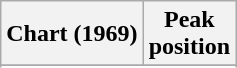<table class="wikitable sortable plainrowheaders" style="text-align:center">
<tr>
<th scope="col">Chart (1969)</th>
<th scope="col">Peak<br> position</th>
</tr>
<tr>
</tr>
<tr>
</tr>
</table>
